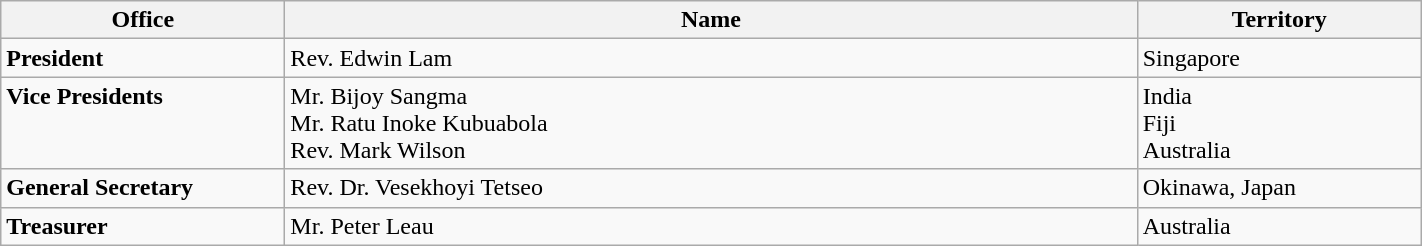<table width="75%" class="wikitable" style="margin: 1em auto 1em auto">
<tr>
<th>Office</th>
<th>Name</th>
<th>Territory</th>
</tr>
<tr>
<td width="20%" valign="top"><strong>President</strong></td>
<td width="60%" valign="top">Rev. Edwin Lam</td>
<td width="60%" valign="top">Singapore</td>
</tr>
<tr>
<td width="20%" valign="top"><strong>Vice Presidents</strong></td>
<td width="60%" valign="top">Mr. Bijoy Sangma<br>Mr. Ratu Inoke Kubuabola<br>Rev. Mark Wilson</td>
<td width="20%" valign="top">India<br>Fiji<br>Australia</td>
</tr>
<tr>
<td width="20%" valign="top"><strong>General Secretary</strong></td>
<td width="60%" valign="top">Rev. Dr. Vesekhoyi Tetseo</td>
<td width="60%" valign="top">Okinawa, Japan</td>
</tr>
<tr>
<td width="20%" valign="top"><strong>Treasurer</strong></td>
<td width="60%" valign="top">Mr. Peter Leau</td>
<td width="60%" valign="top">Australia</td>
</tr>
</table>
